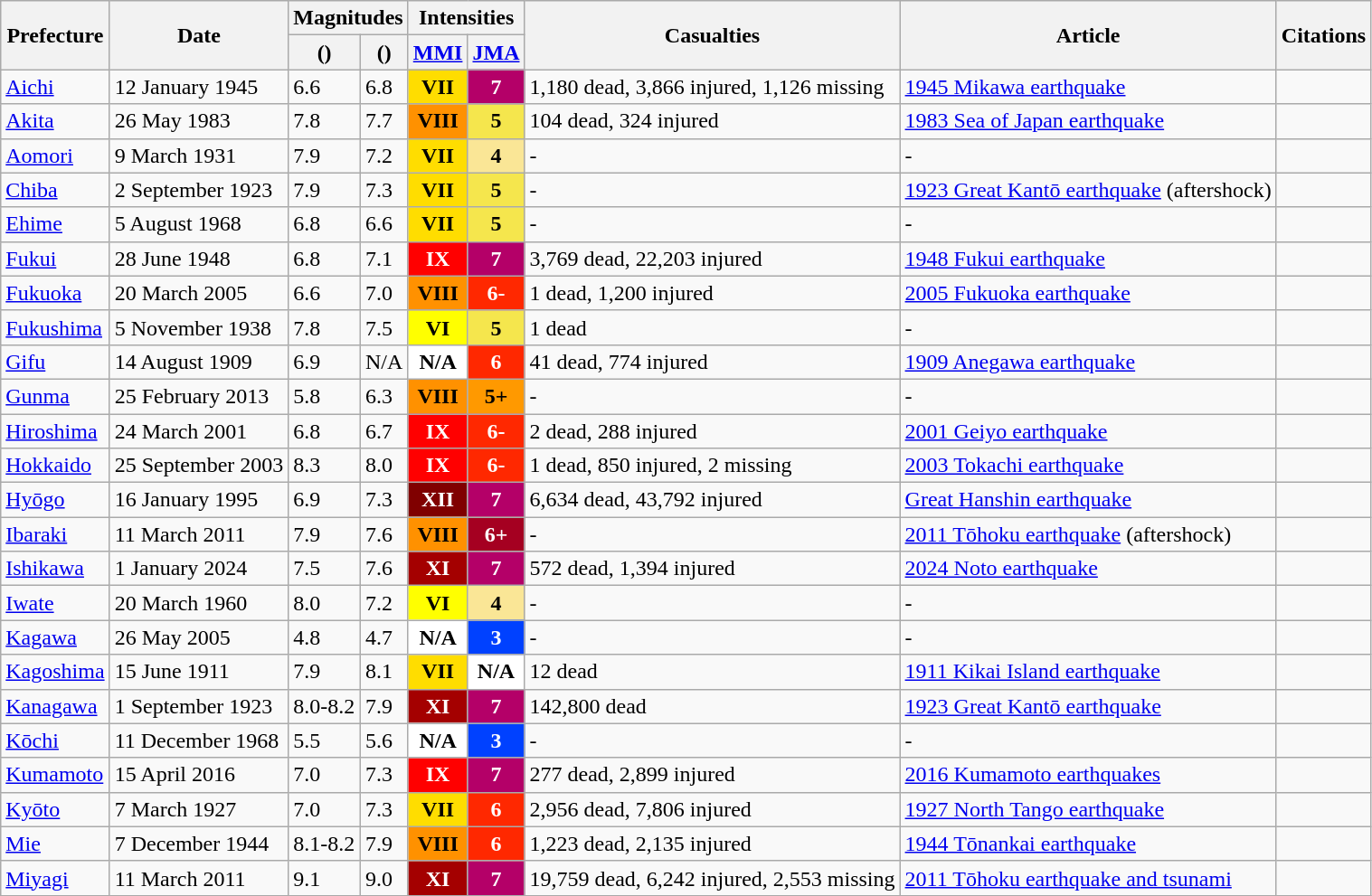<table class="wikitable sortable">
<tr>
<th rowspan="2">Prefecture</th>
<th rowspan="2">Date</th>
<th colspan="2">Magnitudes</th>
<th colspan="2">Intensities</th>
<th rowspan="2">Casualties</th>
<th rowspan="2">Article</th>
<th rowspan="2">Citations</th>
</tr>
<tr>
<th>()</th>
<th>()</th>
<th><a href='#'>MMI</a></th>
<th><a href='#'>JMA</a></th>
</tr>
<tr>
<td><a href='#'>Aichi</a></td>
<td>12 January 1945</td>
<td>6.6</td>
<td>6.8</td>
<th style="background:#fd0">VII</th>
<th style="background:#B40068; color:white;">7</th>
<td>1,180 dead, 3,866 injured, 1,126 missing</td>
<td><a href='#'>1945 Mikawa earthquake</a></td>
<td></td>
</tr>
<tr>
<td><a href='#'>Akita</a></td>
<td>26 May 1983</td>
<td>7.8</td>
<td>7.7</td>
<th style="background:#ff9100">VIII</th>
<th style="background:#f5e64d">5</th>
<td>104 dead, 324 injured</td>
<td><a href='#'>1983 Sea of Japan earthquake</a></td>
<td></td>
</tr>
<tr>
<td><a href='#'>Aomori</a></td>
<td>9 March 1931</td>
<td>7.9</td>
<td>7.2</td>
<th style="background:#fd0">VII</th>
<th style="background-color:#FAE696">4</th>
<td>-</td>
<td>-</td>
<td></td>
</tr>
<tr>
<td><a href='#'>Chiba</a></td>
<td>2 September 1923</td>
<td>7.9</td>
<td>7.3</td>
<th style="background:#fd0">VII</th>
<th style="background:#f5e64d">5</th>
<td>-</td>
<td><a href='#'>1923 Great Kantō earthquake</a> (aftershock)</td>
<td></td>
</tr>
<tr>
<td><a href='#'>Ehime</a></td>
<td>5 August 1968</td>
<td>6.8</td>
<td>6.6</td>
<th style="background:#fd0">VII</th>
<th style="background:#f5e64d">5</th>
<td>-</td>
<td>-</td>
<td></td>
</tr>
<tr>
<td><a href='#'>Fukui</a></td>
<td>28 June 1948</td>
<td>6.8</td>
<td>7.1</td>
<th style="background:#f00; color:white;">IX</th>
<th style="background:#B40068; color:white;">7</th>
<td>3,769 dead, 22,203 injured</td>
<td><a href='#'>1948 Fukui earthquake</a></td>
<td></td>
</tr>
<tr>
<td><a href='#'>Fukuoka</a></td>
<td>20 March 2005</td>
<td>6.6</td>
<td>7.0</td>
<th style="background:#ff9100">VIII</th>
<th style="background:#ff2800; color:white;">6-</th>
<td>1 dead, 1,200 injured</td>
<td><a href='#'>2005 Fukuoka earthquake</a></td>
<td></td>
</tr>
<tr>
<td><a href='#'>Fukushima</a></td>
<td>5 November 1938</td>
<td>7.8</td>
<td>7.5</td>
<th style="background:#ff0">VI</th>
<th style="background:#f5e64d">5</th>
<td>1 dead</td>
<td>-</td>
<td></td>
</tr>
<tr>
<td><a href='#'>Gifu</a></td>
<td>14 August 1909</td>
<td>6.9</td>
<td>N/A</td>
<th style="background:#fff">N/A</th>
<th style="background:#ff2800; color:white;">6</th>
<td>41 dead, 774 injured</td>
<td><a href='#'>1909 Anegawa earthquake</a></td>
<td></td>
</tr>
<tr>
<td><a href='#'>Gunma</a></td>
<td>25 February 2013</td>
<td>5.8</td>
<td>6.3</td>
<th style="background:#ff9100">VIII</th>
<th style="background:#ff9900">5+</th>
<td>-</td>
<td>-</td>
<td></td>
</tr>
<tr>
<td><a href='#'>Hiroshima</a></td>
<td>24 March 2001</td>
<td>6.8</td>
<td>6.7</td>
<th style="background:#f00; color:white;">IX</th>
<th style="background:#ff2800; color:white;">6-</th>
<td>2 dead, 288 injured</td>
<td><a href='#'>2001 Geiyo earthquake</a></td>
<td></td>
</tr>
<tr>
<td><a href='#'>Hokkaido</a></td>
<td>25 September 2003</td>
<td>8.3</td>
<td>8.0</td>
<th style="background:#f00; color:white;">IX</th>
<th style="background:#ff2800; color:white;">6-</th>
<td>1 dead, 850 injured, 2 missing</td>
<td><a href='#'>2003 Tokachi earthquake</a></td>
<td></td>
</tr>
<tr>
<td><a href='#'>Hyōgo</a></td>
<td>16 January 1995</td>
<td>6.9</td>
<td>7.3</td>
<th style="background:#800000; color:white;">XII</th>
<th style="background:#B40068; color:white;">7</th>
<td>6,634 dead, 43,792 injured</td>
<td><a href='#'>Great Hanshin earthquake</a></td>
<td></td>
</tr>
<tr>
<td><a href='#'>Ibaraki</a></td>
<td>11 March 2011</td>
<td>7.9</td>
<td>7.6</td>
<th style="background:#ff9100">VIII</th>
<th style="background:#a50021; color:white;">6+</th>
<td>-</td>
<td><a href='#'>2011 Tōhoku earthquake</a> (aftershock)</td>
<td></td>
</tr>
<tr>
<td><a href='#'>Ishikawa</a></td>
<td>1 January 2024</td>
<td>7.5</td>
<td>7.6</td>
<th style="background:#A40000; color:white;">XI</th>
<th style="background:#B40068; color:white;">7</th>
<td>572 dead, 1,394 injured</td>
<td><a href='#'>2024 Noto earthquake</a></td>
<td></td>
</tr>
<tr>
<td><a href='#'>Iwate</a></td>
<td>20 March 1960</td>
<td>8.0</td>
<td>7.2</td>
<th style="background:#ff0">VI</th>
<th style="background-color:#FAE696">4</th>
<td>-</td>
<td>-</td>
<td></td>
</tr>
<tr>
<td><a href='#'>Kagawa</a></td>
<td>26 May 2005</td>
<td>4.8</td>
<td>4.7</td>
<th style="background:#fff">N/A</th>
<th style="background:#0041ff; color:white;">3</th>
<td>-</td>
<td>-</td>
<td></td>
</tr>
<tr>
<td><a href='#'>Kagoshima</a></td>
<td>15 June 1911</td>
<td>7.9</td>
<td>8.1</td>
<th style="background:#fd0">VII</th>
<th style="background:#fff">N/A</th>
<td>12 dead</td>
<td><a href='#'>1911 Kikai Island earthquake</a></td>
<td></td>
</tr>
<tr>
<td><a href='#'>Kanagawa</a></td>
<td>1 September 1923</td>
<td>8.0-8.2</td>
<td>7.9</td>
<th style="background:#A40000; color:white;">XI</th>
<th style="background:#B40068; color:white;">7</th>
<td>142,800 dead</td>
<td><a href='#'>1923 Great Kantō earthquake</a></td>
<td></td>
</tr>
<tr>
<td><a href='#'>Kōchi</a></td>
<td>11 December 1968</td>
<td>5.5</td>
<td>5.6</td>
<th style="background:#fff">N/A</th>
<th style="background:#0041ff; color:white;">3</th>
<td>-</td>
<td>-</td>
<td></td>
</tr>
<tr>
<td><a href='#'>Kumamoto</a></td>
<td>15 April 2016</td>
<td>7.0</td>
<td>7.3</td>
<th style="background:#f00; color:white;">IX</th>
<th style="background:#B40068; color:white;">7</th>
<td>277 dead, 2,899 injured</td>
<td><a href='#'>2016 Kumamoto earthquakes</a></td>
<td></td>
</tr>
<tr>
<td><a href='#'>Kyōto</a></td>
<td>7 March 1927</td>
<td>7.0</td>
<td>7.3</td>
<th style="background:#fd0">VII</th>
<th style="background:#ff2800; color:white;">6</th>
<td>2,956 dead, 7,806 injured</td>
<td><a href='#'>1927 North Tango earthquake</a></td>
<td></td>
</tr>
<tr>
<td><a href='#'>Mie</a></td>
<td>7 December 1944</td>
<td>8.1-8.2</td>
<td>7.9</td>
<th style="background:#ff9100">VIII</th>
<th style="background:#ff2800; color:white;">6</th>
<td>1,223 dead, 2,135 injured</td>
<td><a href='#'>1944 Tōnankai earthquake</a></td>
<td></td>
</tr>
<tr>
<td><a href='#'>Miyagi</a></td>
<td>11 March 2011</td>
<td>9.1</td>
<td>9.0</td>
<th style="background:#A40000; color:white;">XI</th>
<th style="background:#B40068; color:white;">7</th>
<td>19,759 dead, 6,242 injured, 2,553 missing</td>
<td><a href='#'>2011 Tōhoku earthquake and tsunami</a></td>
<td></td>
</tr>
<tr>
</tr>
</table>
